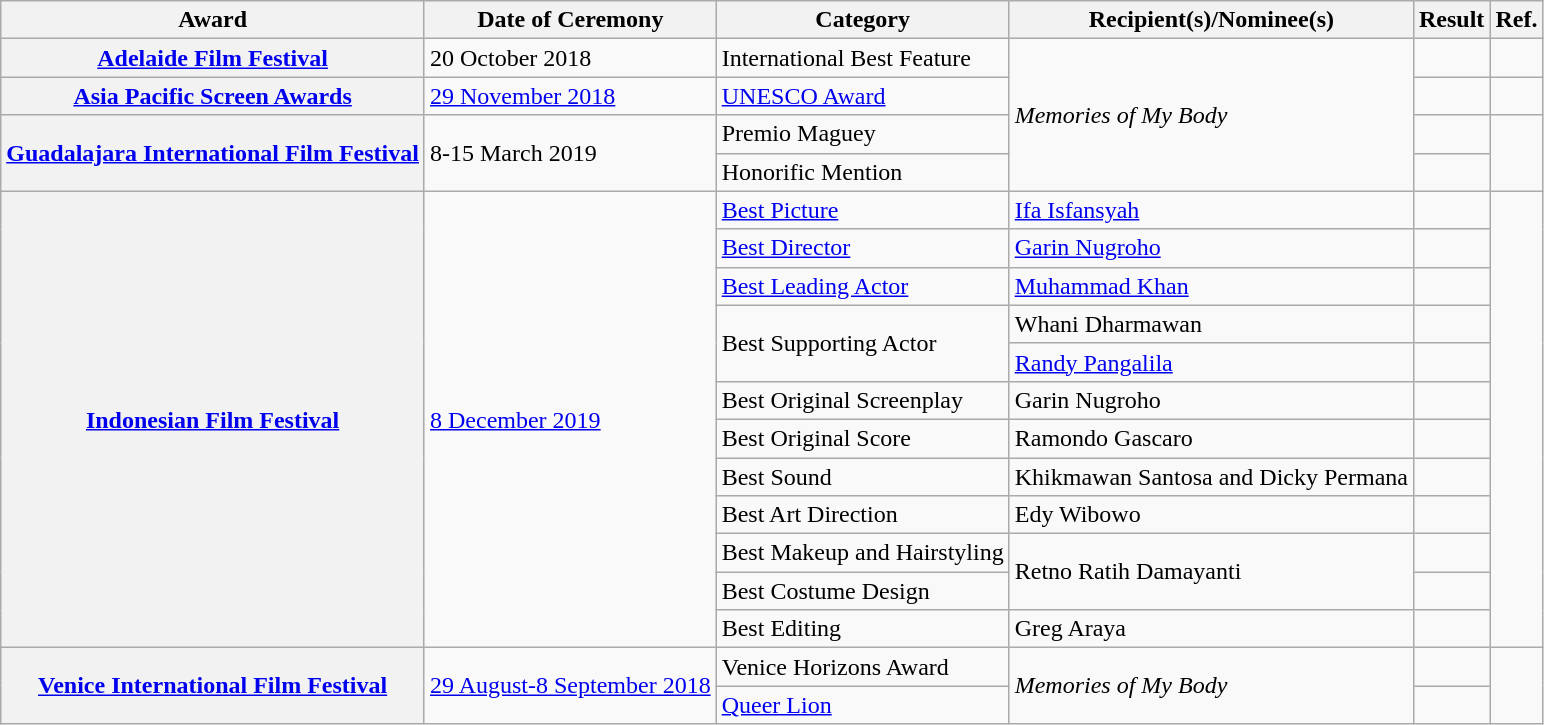<table class="wikitable plainrowheaders sortable">
<tr>
<th>Award</th>
<th>Date of Ceremony</th>
<th>Category</th>
<th>Recipient(s)/Nominee(s)</th>
<th>Result</th>
<th class="unsortable">Ref.</th>
</tr>
<tr>
<th scope="row"><a href='#'>Adelaide Film Festival</a></th>
<td>20 October 2018</td>
<td>International Best Feature</td>
<td rowspan="4"><em>Memories of My Body</em></td>
<td></td>
<td align="center"></td>
</tr>
<tr>
<th scope="row"><a href='#'>Asia Pacific Screen Awards</a></th>
<td><a href='#'>29 November 2018</a></td>
<td><a href='#'>UNESCO Award</a></td>
<td></td>
<td align="center"></td>
</tr>
<tr>
<th rowspan="2" scope="row"><a href='#'>Guadalajara International Film Festival</a></th>
<td rowspan="2">8-15 March 2019</td>
<td>Premio Maguey</td>
<td></td>
<td rowspan="2" align="center"></td>
</tr>
<tr>
<td>Honorific Mention</td>
<td></td>
</tr>
<tr>
<th rowspan="12" scope="row"><a href='#'>Indonesian Film Festival</a></th>
<td rowspan="12"><a href='#'>8 December 2019</a></td>
<td><a href='#'>Best Picture</a></td>
<td><a href='#'>Ifa Isfansyah</a></td>
<td></td>
<td rowspan="12" align="center"></td>
</tr>
<tr>
<td><a href='#'>Best Director</a></td>
<td><a href='#'>Garin Nugroho</a></td>
<td></td>
</tr>
<tr>
<td><a href='#'>Best Leading Actor</a></td>
<td><a href='#'>Muhammad Khan</a></td>
<td></td>
</tr>
<tr>
<td rowspan="2">Best Supporting Actor</td>
<td>Whani Dharmawan</td>
<td></td>
</tr>
<tr>
<td><a href='#'>Randy Pangalila</a></td>
<td></td>
</tr>
<tr>
<td>Best Original Screenplay</td>
<td>Garin Nugroho</td>
<td></td>
</tr>
<tr>
<td>Best Original Score</td>
<td>Ramondo Gascaro</td>
<td></td>
</tr>
<tr>
<td>Best Sound</td>
<td>Khikmawan Santosa and Dicky Permana</td>
<td></td>
</tr>
<tr>
<td>Best Art Direction</td>
<td>Edy Wibowo</td>
<td></td>
</tr>
<tr>
<td>Best Makeup and Hairstyling</td>
<td rowspan="2">Retno Ratih Damayanti</td>
<td></td>
</tr>
<tr>
<td>Best Costume Design</td>
<td></td>
</tr>
<tr>
<td>Best Editing</td>
<td>Greg Araya</td>
<td></td>
</tr>
<tr>
<th rowspan="2" scope="row"><a href='#'>Venice International Film Festival</a></th>
<td rowspan="2"><a href='#'>29 August-8 September 2018</a></td>
<td>Venice Horizons Award</td>
<td rowspan="2"><em>Memories of My Body</em></td>
<td></td>
<td rowspan="2" align="center"></td>
</tr>
<tr>
<td><a href='#'>Queer Lion</a></td>
<td></td>
</tr>
</table>
